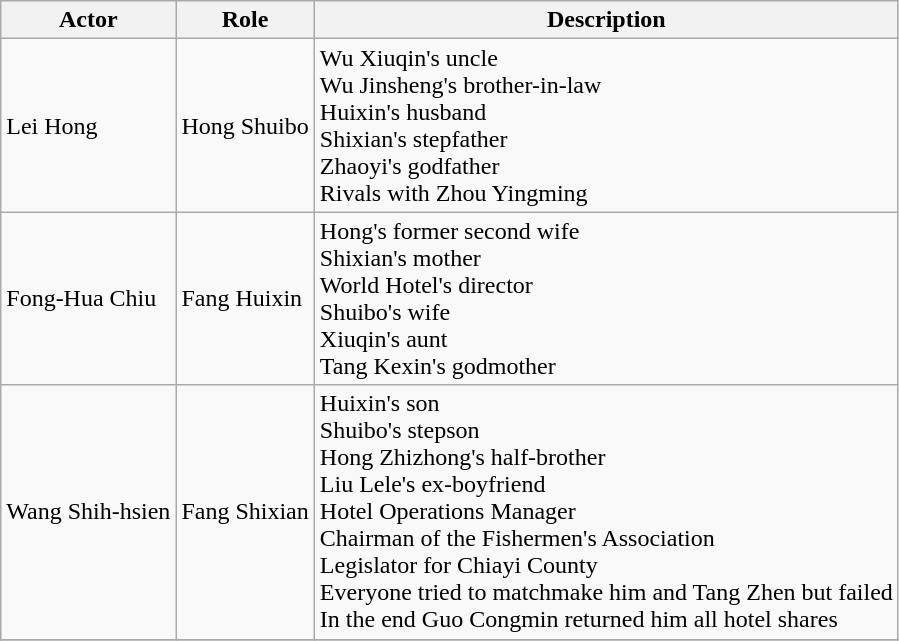<table class="wikitable">
<tr>
<th>Actor</th>
<th>Role</th>
<th>Description</th>
</tr>
<tr>
<td>Lei Hong</td>
<td>Hong Shuibo</td>
<td>Wu Xiuqin's uncle<br>Wu Jinsheng's brother-in-law<br>Huixin's husband<br>Shixian's stepfather<br>Zhaoyi's godfather<br>Rivals with Zhou Yingming</td>
</tr>
<tr>
<td>Fong-Hua Chiu</td>
<td>Fang Huixin</td>
<td>Hong's former second wife<br>Shixian's mother<br>World Hotel's director<br>Shuibo's wife<br>Xiuqin's aunt<br>Tang Kexin's godmother</td>
</tr>
<tr>
<td>Wang Shih-hsien</td>
<td>Fang Shixian</td>
<td>Huixin's son<br>Shuibo's stepson<br>Hong Zhizhong's half-brother<br>Liu Lele's ex-boyfriend<br>Hotel Operations Manager<br>Chairman of the Fishermen's Association<br>Legislator for Chiayi County<br>Everyone tried to matchmake him and Tang Zhen but failed<br>In the end Guo Congmin returned him all hotel shares</td>
</tr>
<tr>
</tr>
</table>
